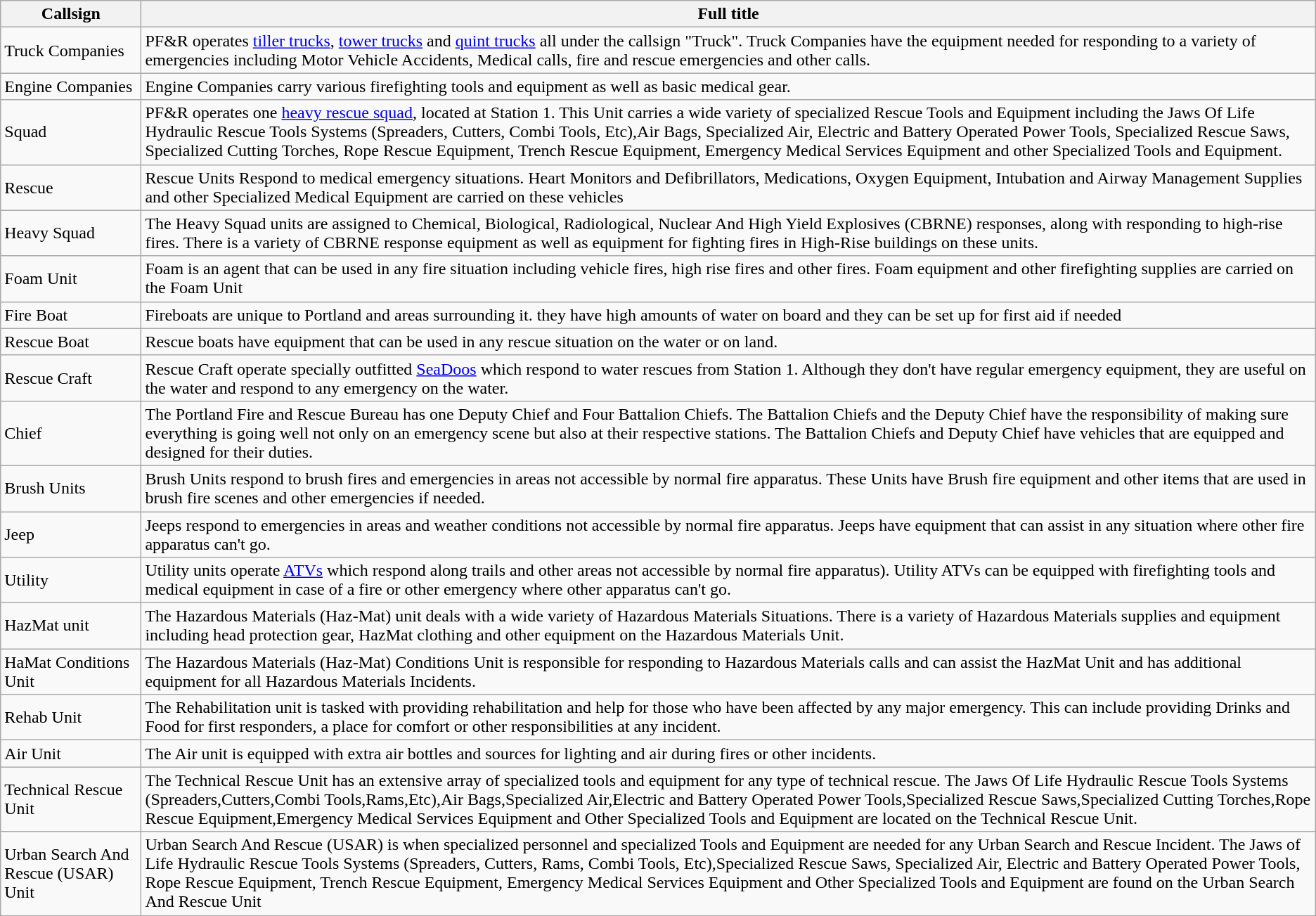<table class=wikitable>
<tr valign=bottom>
<th>Callsign</th>
<th>Full title</th>
</tr>
<tr>
<td>Truck Companies</td>
<td>PF&R operates <a href='#'>tiller trucks</a>, <a href='#'>tower trucks</a> and <a href='#'>quint trucks</a> all under the callsign "Truck". Truck Companies have the equipment needed for responding to a variety of emergencies including Motor Vehicle Accidents, Medical calls, fire and rescue emergencies and other calls.</td>
</tr>
<tr>
<td>Engine Companies</td>
<td>Engine Companies carry various firefighting tools and equipment as well as basic medical gear.</td>
</tr>
<tr>
<td>Squad</td>
<td>PF&R operates one <a href='#'>heavy rescue squad</a>, located at Station 1. This Unit carries a wide variety of specialized Rescue Tools and Equipment including the Jaws Of Life Hydraulic Rescue Tools Systems (Spreaders, Cutters, Combi Tools, Etc),Air Bags, Specialized Air, Electric and Battery Operated Power Tools, Specialized Rescue Saws, Specialized Cutting Torches, Rope Rescue Equipment, Trench Rescue Equipment, Emergency Medical Services Equipment and other Specialized Tools and Equipment.</td>
</tr>
<tr>
<td>Rescue</td>
<td>Rescue Units Respond to medical emergency situations. Heart Monitors and Defibrillators, Medications, Oxygen Equipment, Intubation and Airway Management Supplies and other Specialized Medical Equipment are carried on these vehicles</td>
</tr>
<tr>
<td>Heavy Squad</td>
<td>The Heavy Squad units are assigned to Chemical, Biological, Radiological, Nuclear And High Yield Explosives (CBRNE) responses, along with responding to high-rise fires. There is a variety of CBRNE response equipment as well as equipment for fighting fires in High-Rise buildings on these units.</td>
</tr>
<tr>
<td>Foam Unit</td>
<td>Foam is an agent that can be used in any fire situation including vehicle fires, high rise fires and other fires. Foam equipment and other firefighting supplies are carried on the Foam Unit</td>
</tr>
<tr>
<td>Fire Boat</td>
<td>Fireboats are unique to Portland and areas surrounding it. they have high amounts of water on board and they can be set up for first aid if needed</td>
</tr>
<tr>
<td>Rescue Boat</td>
<td>Rescue boats have equipment that can be used in any rescue situation on the water or on land.</td>
</tr>
<tr>
<td>Rescue Craft</td>
<td>Rescue Craft operate specially outfitted <a href='#'>SeaDoos</a> which respond to water rescues from Station 1. Although they don't have regular emergency equipment, they are useful on the water and respond to any emergency on the water.</td>
</tr>
<tr>
<td>Chief</td>
<td>The Portland Fire and Rescue Bureau has one Deputy Chief and Four Battalion Chiefs. The Battalion Chiefs and the Deputy Chief have the responsibility of making sure everything is going well not only on an emergency scene but also at their respective stations. The Battalion Chiefs and Deputy Chief have vehicles that are equipped and designed for their duties.</td>
</tr>
<tr>
<td>Brush Units</td>
<td>Brush Units respond to brush fires and emergencies in areas not accessible by normal fire apparatus. These Units have Brush fire equipment and other items that are used in brush fire scenes and other emergencies if needed.</td>
</tr>
<tr>
<td>Jeep</td>
<td>Jeeps respond to emergencies in areas and weather conditions not accessible by normal fire apparatus. Jeeps have equipment that can assist in any situation where other fire apparatus can't go.</td>
</tr>
<tr>
<td>Utility</td>
<td>Utility units operate <a href='#'>ATVs</a> which respond along trails and other areas not accessible by normal fire apparatus). Utility ATVs can be equipped with firefighting tools and medical equipment in case of a fire or other emergency where other apparatus can't go.</td>
</tr>
<tr>
<td>HazMat unit</td>
<td>The Hazardous Materials (Haz-Mat) unit deals with a wide variety of Hazardous Materials Situations. There is a variety of Hazardous Materials supplies and equipment including head protection gear, HazMat clothing and other equipment on the Hazardous Materials Unit.</td>
</tr>
<tr>
<td>HaMat Conditions Unit</td>
<td>The Hazardous Materials (Haz-Mat) Conditions Unit is responsible for responding to Hazardous Materials calls and can assist the HazMat Unit and has additional equipment for all Hazardous Materials Incidents.</td>
</tr>
<tr>
<td>Rehab Unit</td>
<td>The Rehabilitation unit is tasked with providing rehabilitation and help for those who have been affected by any major emergency. This can include providing Drinks and Food for first responders, a place for comfort or other responsibilities at any incident.</td>
</tr>
<tr>
<td>Air Unit</td>
<td>The Air unit is equipped with extra air bottles and sources for lighting and air during fires or other incidents.</td>
</tr>
<tr>
<td>Technical Rescue Unit</td>
<td>The Technical Rescue Unit has an extensive array of specialized tools and equipment for any type of technical rescue. The Jaws Of Life Hydraulic Rescue Tools Systems (Spreaders,Cutters,Combi Tools,Rams,Etc),Air Bags,Specialized Air,Electric and Battery Operated Power Tools,Specialized Rescue Saws,Specialized Cutting Torches,Rope Rescue Equipment,Emergency Medical Services Equipment and Other Specialized Tools and Equipment are located on the Technical Rescue Unit.</td>
</tr>
<tr>
<td>Urban Search And Rescue (USAR) Unit</td>
<td>Urban Search And Rescue (USAR) is when specialized personnel and specialized Tools and Equipment are needed for any Urban Search and Rescue Incident. The Jaws of Life Hydraulic Rescue Tools Systems (Spreaders, Cutters, Rams, Combi Tools, Etc),Specialized Rescue Saws, Specialized Air, Electric and Battery Operated Power Tools, Rope Rescue Equipment, Trench Rescue Equipment, Emergency Medical Services Equipment and Other Specialized Tools and Equipment are found on the Urban Search And Rescue Unit</td>
</tr>
<tr>
</tr>
</table>
